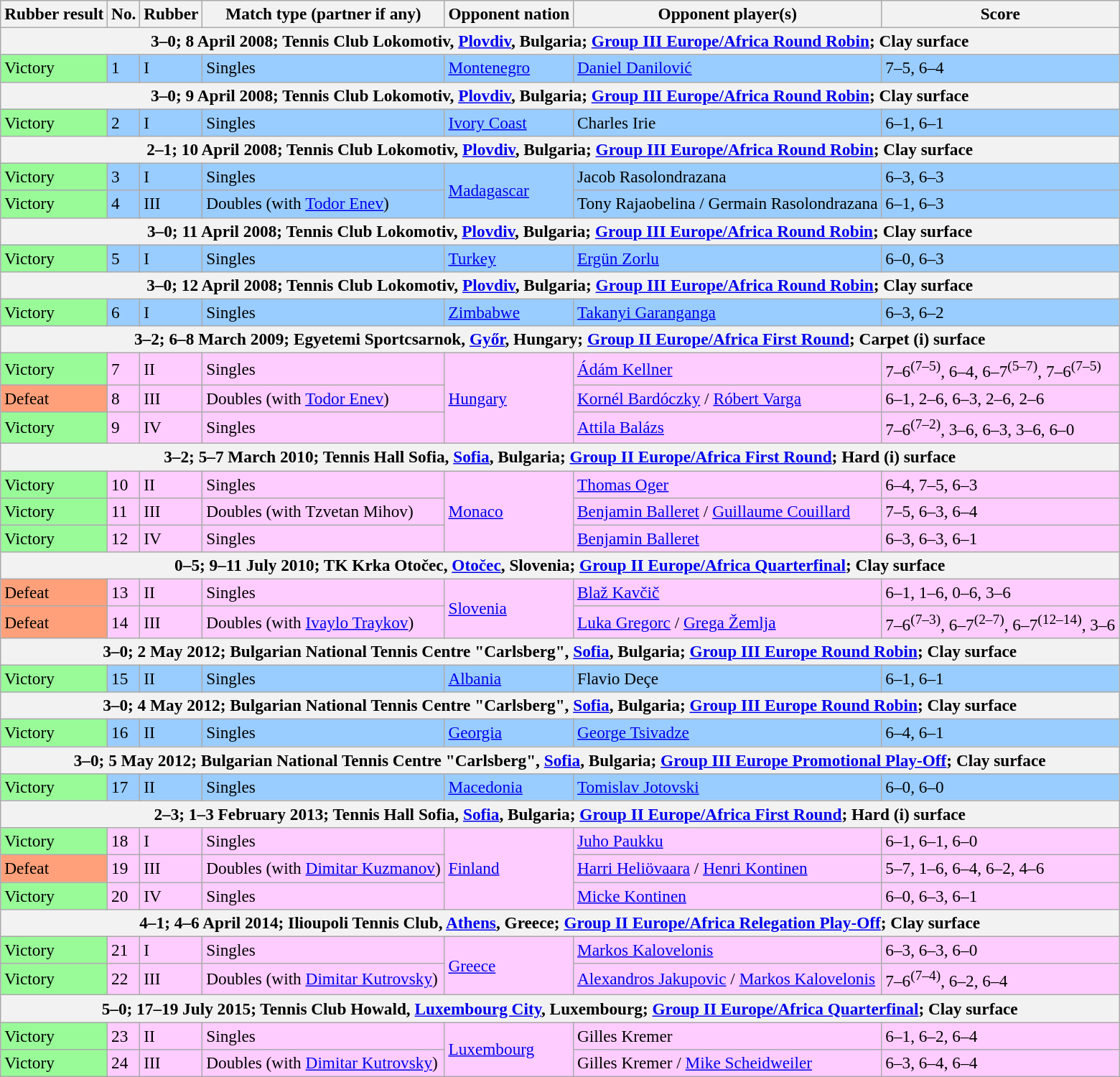<table class=wikitable style=font-size:97%>
<tr>
<th scope="col">Rubber result</th>
<th scope="col">No.</th>
<th scope="col">Rubber</th>
<th scope="col">Match type (partner if any)</th>
<th scope="col">Opponent nation</th>
<th scope="col">Opponent player(s)</th>
<th scope="col">Score</th>
</tr>
<tr>
<th colspan=7>3–0; 8 April 2008; Tennis Club Lokomotiv, <a href='#'>Plovdiv</a>, Bulgaria; <a href='#'>Group III Europe/Africa Round Robin</a>; Clay surface</th>
</tr>
<tr style="background:#9cf;">
<td bgcolor=98FB98>Victory</td>
<td>1</td>
<td>I</td>
<td>Singles</td>
<td> <a href='#'>Montenegro</a></td>
<td><a href='#'>Daniel Danilović</a></td>
<td>7–5, 6–4</td>
</tr>
<tr>
<th colspan=7>3–0; 9 April 2008; Tennis Club Lokomotiv, <a href='#'>Plovdiv</a>, Bulgaria; <a href='#'>Group III Europe/Africa Round Robin</a>; Clay surface</th>
</tr>
<tr style="background:#9cf;">
<td bgcolor=98FB98>Victory</td>
<td>2</td>
<td>I</td>
<td>Singles</td>
<td> <a href='#'>Ivory Coast</a></td>
<td>Charles Irie</td>
<td>6–1, 6–1</td>
</tr>
<tr>
<th colspan=7>2–1; 10 April 2008; Tennis Club Lokomotiv, <a href='#'>Plovdiv</a>, Bulgaria; <a href='#'>Group III Europe/Africa Round Robin</a>; Clay surface</th>
</tr>
<tr style="background:#9cf;">
<td bgcolor=98FB98>Victory</td>
<td>3</td>
<td>I</td>
<td>Singles</td>
<td rowspan=2> <a href='#'>Madagascar</a></td>
<td>Jacob Rasolondrazana</td>
<td>6–3, 6–3</td>
</tr>
<tr style="background:#9cf;">
<td bgcolor=98FB98>Victory</td>
<td>4</td>
<td>III</td>
<td>Doubles (with <a href='#'>Todor Enev</a>)</td>
<td>Tony Rajaobelina / Germain Rasolondrazana</td>
<td>6–1, 6–3</td>
</tr>
<tr>
<th colspan=7>3–0; 11 April 2008; Tennis Club Lokomotiv, <a href='#'>Plovdiv</a>, Bulgaria; <a href='#'>Group III Europe/Africa Round Robin</a>; Clay surface</th>
</tr>
<tr style="background:#9cf;">
<td bgcolor=98FB98>Victory</td>
<td>5</td>
<td>I</td>
<td>Singles</td>
<td> <a href='#'>Turkey</a></td>
<td><a href='#'>Ergün Zorlu</a></td>
<td>6–0, 6–3</td>
</tr>
<tr>
<th colspan=7>3–0; 12 April 2008; Tennis Club Lokomotiv, <a href='#'>Plovdiv</a>, Bulgaria; <a href='#'>Group III Europe/Africa Round Robin</a>; Clay surface</th>
</tr>
<tr style="background:#9cf;">
<td bgcolor=98FB98>Victory</td>
<td>6</td>
<td>I</td>
<td>Singles</td>
<td> <a href='#'>Zimbabwe</a></td>
<td><a href='#'>Takanyi Garanganga</a></td>
<td>6–3, 6–2</td>
</tr>
<tr>
<th colspan=7>3–2; 6–8 March 2009; Egyetemi Sportcsarnok, <a href='#'>Győr</a>, Hungary; <a href='#'>Group II Europe/Africa First Round</a>; Carpet (i) surface</th>
</tr>
<tr style="background:#fcf;">
<td bgcolor=98FB98>Victory</td>
<td>7</td>
<td>II</td>
<td>Singles</td>
<td rowspan=3> <a href='#'>Hungary</a></td>
<td><a href='#'>Ádám Kellner</a></td>
<td>7–6<sup>(7–5)</sup>, 6–4, 6–7<sup>(5–7)</sup>, 7–6<sup>(7–5)</sup></td>
</tr>
<tr style="background:#fcf;">
<td bgcolor=FFA07A>Defeat</td>
<td>8</td>
<td>III</td>
<td>Doubles (with <a href='#'>Todor Enev</a>)</td>
<td><a href='#'>Kornél Bardóczky</a> / <a href='#'>Róbert Varga</a></td>
<td>6–1, 2–6, 6–3, 2–6, 2–6</td>
</tr>
<tr style="background:#fcf;">
<td bgcolor=98FB98>Victory</td>
<td>9</td>
<td>IV</td>
<td>Singles</td>
<td><a href='#'>Attila Balázs</a></td>
<td>7–6<sup>(7–2)</sup>, 3–6, 6–3, 3–6, 6–0</td>
</tr>
<tr>
<th colspan=7>3–2; 5–7 March 2010; Tennis Hall Sofia, <a href='#'>Sofia</a>, Bulgaria; <a href='#'>Group II Europe/Africa First Round</a>; Hard (i) surface</th>
</tr>
<tr style="background:#fcf;">
<td bgcolor=98FB98>Victory</td>
<td>10</td>
<td>II</td>
<td>Singles</td>
<td rowspan=3> <a href='#'>Monaco</a></td>
<td><a href='#'>Thomas Oger</a></td>
<td>6–4, 7–5, 6–3</td>
</tr>
<tr style="background:#fcf;">
<td bgcolor=98FB98>Victory</td>
<td>11</td>
<td>III</td>
<td>Doubles (with Tzvetan Mihov)</td>
<td><a href='#'>Benjamin Balleret</a> / <a href='#'>Guillaume Couillard</a></td>
<td>7–5, 6–3, 6–4</td>
</tr>
<tr style="background:#fcf;">
<td bgcolor=98FB98>Victory</td>
<td>12</td>
<td>IV</td>
<td>Singles</td>
<td><a href='#'>Benjamin Balleret</a></td>
<td>6–3, 6–3, 6–1</td>
</tr>
<tr>
<th colspan=7>0–5; 9–11 July 2010; TK Krka Otočec, <a href='#'>Otočec</a>, Slovenia; <a href='#'>Group II Europe/Africa Quarterfinal</a>; Clay surface</th>
</tr>
<tr style="background:#fcf;">
<td bgcolor=FFA07A>Defeat</td>
<td>13</td>
<td>II</td>
<td>Singles</td>
<td rowspan=2> <a href='#'>Slovenia</a></td>
<td><a href='#'>Blaž Kavčič</a></td>
<td>6–1, 1–6, 0–6, 3–6</td>
</tr>
<tr style="background:#fcf;">
<td bgcolor=FFA07A>Defeat</td>
<td>14</td>
<td>III</td>
<td>Doubles (with <a href='#'>Ivaylo Traykov</a>)</td>
<td><a href='#'>Luka Gregorc</a> / <a href='#'>Grega Žemlja</a></td>
<td>7–6<sup>(7–3)</sup>, 6–7<sup>(2–7)</sup>, 6–7<sup>(12–14)</sup>, 3–6</td>
</tr>
<tr>
<th colspan=7>3–0; 2 May 2012; Bulgarian National Tennis Centre "Carlsberg", <a href='#'>Sofia</a>, Bulgaria; <a href='#'>Group III Europe Round Robin</a>; Clay surface</th>
</tr>
<tr style="background:#9cf;">
<td bgcolor=98FB98>Victory</td>
<td>15</td>
<td>II</td>
<td>Singles</td>
<td> <a href='#'>Albania</a></td>
<td>Flavio Deçe</td>
<td>6–1, 6–1</td>
</tr>
<tr>
<th colspan=7>3–0; 4 May 2012; Bulgarian National Tennis Centre "Carlsberg", <a href='#'>Sofia</a>, Bulgaria; <a href='#'>Group III Europe Round Robin</a>; Clay surface</th>
</tr>
<tr style="background:#9cf;">
<td bgcolor=98FB98>Victory</td>
<td>16</td>
<td>II</td>
<td>Singles</td>
<td> <a href='#'>Georgia</a></td>
<td><a href='#'>George Tsivadze</a></td>
<td>6–4, 6–1</td>
</tr>
<tr>
<th colspan=7>3–0; 5 May 2012; Bulgarian National Tennis Centre "Carlsberg", <a href='#'>Sofia</a>, Bulgaria; <a href='#'>Group III Europe Promotional Play-Off</a>; Clay surface</th>
</tr>
<tr style="background:#9cf;">
<td bgcolor=98FB98>Victory</td>
<td>17</td>
<td>II</td>
<td>Singles</td>
<td> <a href='#'>Macedonia</a></td>
<td><a href='#'>Tomislav Jotovski</a></td>
<td>6–0, 6–0</td>
</tr>
<tr>
<th colspan=7>2–3; 1–3 February 2013; Tennis Hall Sofia, <a href='#'>Sofia</a>, Bulgaria; <a href='#'>Group II Europe/Africa First Round</a>; Hard (i) surface</th>
</tr>
<tr style="background:#fcf;">
<td bgcolor=98FB98>Victory</td>
<td>18</td>
<td>I</td>
<td>Singles</td>
<td rowspan=3> <a href='#'>Finland</a></td>
<td><a href='#'>Juho Paukku</a></td>
<td>6–1, 6–1, 6–0</td>
</tr>
<tr style="background:#fcf;">
<td bgcolor=FFA07A>Defeat</td>
<td>19</td>
<td>III</td>
<td>Doubles (with <a href='#'>Dimitar Kuzmanov</a>)</td>
<td><a href='#'>Harri Heliövaara</a> / <a href='#'>Henri Kontinen</a></td>
<td>5–7, 1–6, 6–4, 6–2, 4–6</td>
</tr>
<tr style="background:#fcf;">
<td bgcolor=98FB98>Victory</td>
<td>20</td>
<td>IV</td>
<td>Singles</td>
<td><a href='#'>Micke Kontinen</a></td>
<td>6–0, 6–3, 6–1</td>
</tr>
<tr>
<th colspan=7>4–1; 4–6 April 2014; Ilioupoli Tennis Club, <a href='#'>Athens</a>, Greece; <a href='#'>Group II Europe/Africa Relegation Play-Off</a>; Clay surface</th>
</tr>
<tr style="background:#fcf;">
<td bgcolor=98FB98>Victory</td>
<td>21</td>
<td>I</td>
<td>Singles</td>
<td rowspan=2> <a href='#'>Greece</a></td>
<td><a href='#'>Markos Kalovelonis</a></td>
<td>6–3, 6–3, 6–0</td>
</tr>
<tr style="background:#fcf;">
<td bgcolor=98FB98>Victory</td>
<td>22</td>
<td>III</td>
<td>Doubles (with <a href='#'>Dimitar Kutrovsky</a>)</td>
<td><a href='#'>Alexandros Jakupovic</a> / <a href='#'>Markos Kalovelonis</a></td>
<td>7–6<sup>(7–4)</sup>, 6–2, 6–4</td>
</tr>
<tr>
<th colspan=7>5–0; 17–19 July 2015; Tennis Club Howald, <a href='#'>Luxembourg City</a>, Luxembourg; <a href='#'>Group II Europe/Africa Quarterfinal</a>; Clay surface</th>
</tr>
<tr style="background:#fcf;">
<td bgcolor=98FB98>Victory</td>
<td>23</td>
<td>II</td>
<td>Singles</td>
<td rowspan=2> <a href='#'>Luxembourg</a></td>
<td>Gilles Kremer</td>
<td>6–1, 6–2, 6–4</td>
</tr>
<tr style="background:#fcf;">
<td bgcolor=98FB98>Victory</td>
<td>24</td>
<td>III</td>
<td>Doubles (with <a href='#'>Dimitar Kutrovsky</a>)</td>
<td>Gilles Kremer / <a href='#'>Mike Scheidweiler</a></td>
<td>6–3, 6–4, 6–4</td>
</tr>
</table>
